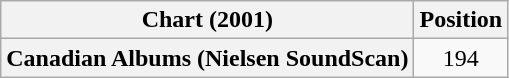<table class="wikitable plainrowheaders" style="text-align:center">
<tr>
<th scope="col">Chart (2001)</th>
<th scope="col">Position</th>
</tr>
<tr>
<th scope="row">Canadian Albums (Nielsen SoundScan)</th>
<td>194</td>
</tr>
</table>
